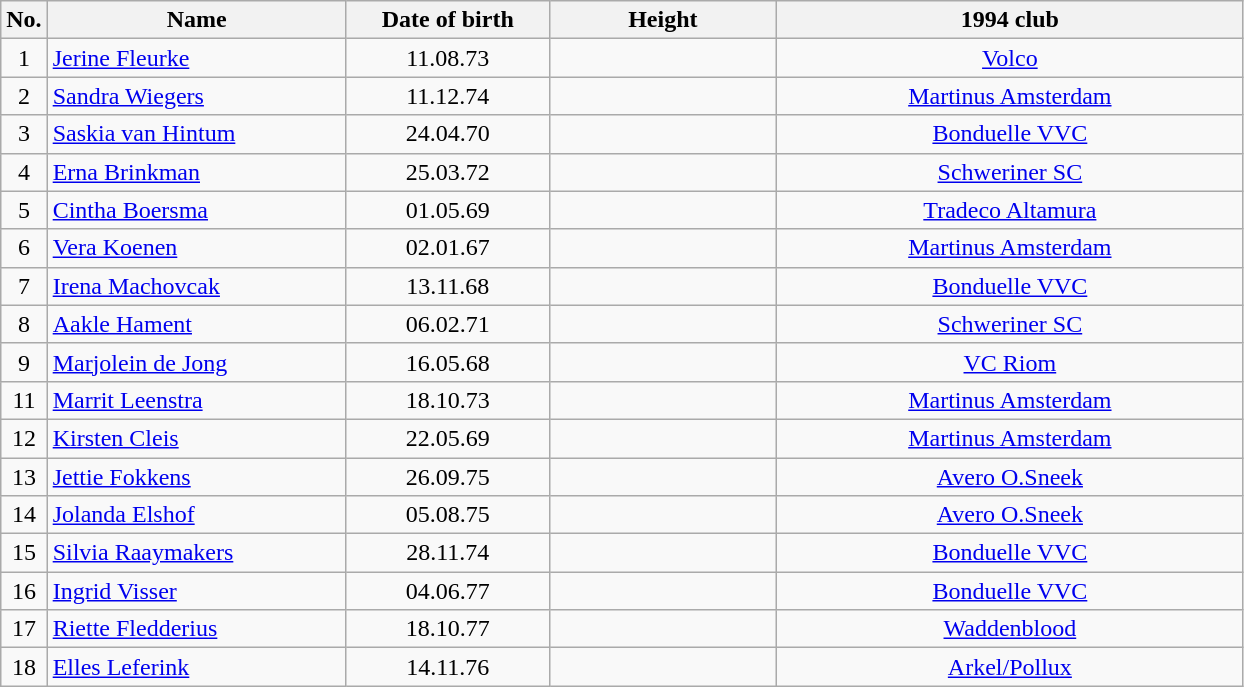<table class="wikitable sortable" style="text-align:center;">
<tr>
<th>No.</th>
<th style="width:12em">Name</th>
<th style="width:8em">Date of birth</th>
<th style="width:9em">Height</th>
<th style="width:19em">1994 club</th>
</tr>
<tr>
<td>1</td>
<td align=left><a href='#'>Jerine Fleurke</a></td>
<td>11.08.73</td>
<td></td>
<td><a href='#'>Volco</a></td>
</tr>
<tr>
<td>2</td>
<td align=left><a href='#'>Sandra Wiegers</a></td>
<td>11.12.74</td>
<td></td>
<td><a href='#'>Martinus Amsterdam</a></td>
</tr>
<tr>
<td>3</td>
<td align=left><a href='#'>Saskia van Hintum</a></td>
<td>24.04.70</td>
<td></td>
<td><a href='#'>Bonduelle VVC</a></td>
</tr>
<tr>
<td>4</td>
<td align=left><a href='#'>Erna Brinkman</a></td>
<td>25.03.72</td>
<td></td>
<td><a href='#'>Schweriner SC</a></td>
</tr>
<tr>
<td>5</td>
<td align=left><a href='#'>Cintha Boersma</a></td>
<td>01.05.69</td>
<td></td>
<td><a href='#'>Tradeco Altamura</a></td>
</tr>
<tr>
<td>6</td>
<td align=left><a href='#'>Vera Koenen</a></td>
<td>02.01.67</td>
<td></td>
<td><a href='#'>Martinus Amsterdam</a></td>
</tr>
<tr>
<td>7</td>
<td align=left><a href='#'>Irena Machovcak</a></td>
<td>13.11.68</td>
<td></td>
<td><a href='#'>Bonduelle VVC</a></td>
</tr>
<tr>
<td>8</td>
<td align=left><a href='#'>Aakle Hament</a></td>
<td>06.02.71</td>
<td></td>
<td><a href='#'>Schweriner SC</a></td>
</tr>
<tr>
<td>9</td>
<td align=left><a href='#'>Marjolein de Jong</a></td>
<td>16.05.68</td>
<td></td>
<td><a href='#'>VC Riom</a></td>
</tr>
<tr>
<td>11</td>
<td align=left><a href='#'>Marrit Leenstra</a></td>
<td>18.10.73</td>
<td></td>
<td><a href='#'>Martinus Amsterdam</a></td>
</tr>
<tr>
<td>12</td>
<td align=left><a href='#'>Kirsten Cleis</a></td>
<td>22.05.69</td>
<td></td>
<td><a href='#'>Martinus Amsterdam</a></td>
</tr>
<tr>
<td>13</td>
<td align=left><a href='#'>Jettie Fokkens</a></td>
<td>26.09.75</td>
<td></td>
<td><a href='#'>Avero O.Sneek</a></td>
</tr>
<tr>
<td>14</td>
<td align=left><a href='#'>Jolanda Elshof</a></td>
<td>05.08.75</td>
<td></td>
<td><a href='#'>Avero O.Sneek</a></td>
</tr>
<tr>
<td>15</td>
<td align=left><a href='#'>Silvia Raaymakers</a></td>
<td>28.11.74</td>
<td></td>
<td><a href='#'>Bonduelle VVC</a></td>
</tr>
<tr>
<td>16</td>
<td align=left><a href='#'>Ingrid Visser</a></td>
<td>04.06.77</td>
<td></td>
<td><a href='#'>Bonduelle VVC</a></td>
</tr>
<tr>
<td>17</td>
<td align=left><a href='#'>Riette Fledderius</a></td>
<td>18.10.77</td>
<td></td>
<td><a href='#'>Waddenblood</a></td>
</tr>
<tr>
<td>18</td>
<td align=left><a href='#'>Elles Leferink</a></td>
<td>14.11.76</td>
<td></td>
<td><a href='#'>Arkel/Pollux</a></td>
</tr>
</table>
